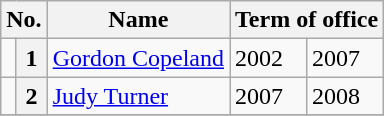<table class="wikitable">
<tr>
<th colspan="2">No.</th>
<th>Name</th>
<th colspan="2">Term of office</th>
</tr>
<tr>
<td bgcolor=></td>
<th>1</th>
<td><a href='#'>Gordon Copeland</a></td>
<td>2002</td>
<td>2007</td>
</tr>
<tr>
<td bgcolor=></td>
<th>2</th>
<td><a href='#'>Judy Turner</a></td>
<td>2007</td>
<td>2008</td>
</tr>
<tr>
</tr>
</table>
